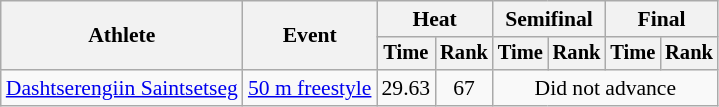<table class=wikitable style="font-size:90%">
<tr>
<th rowspan="2">Athlete</th>
<th rowspan="2">Event</th>
<th colspan="2">Heat</th>
<th colspan="2">Semifinal</th>
<th colspan="2">Final</th>
</tr>
<tr style="font-size:95%">
<th>Time</th>
<th>Rank</th>
<th>Time</th>
<th>Rank</th>
<th>Time</th>
<th>Rank</th>
</tr>
<tr align=center>
<td align=left><a href='#'>Dashtserengiin Saintsetseg</a></td>
<td align=left><a href='#'>50 m freestyle</a></td>
<td>29.63</td>
<td>67</td>
<td colspan=4>Did not advance</td>
</tr>
</table>
